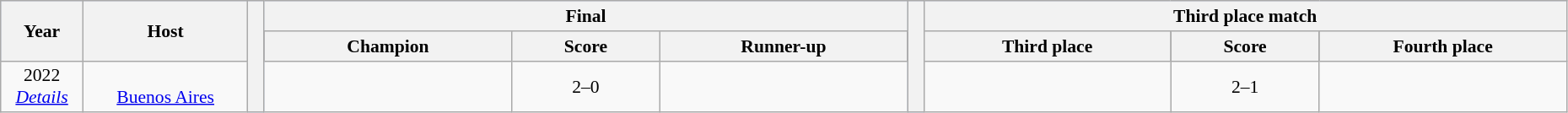<table class="wikitable" style="font-size:90%; width: 98%; text-align: center;">
<tr bgcolor=#C1D8FF>
<th rowspan=2 width=5%>Year</th>
<th rowspan=2 width=10%>Host</th>
<th width=1% rowspan=100 bgcolor=ffffff></th>
<th colspan=3>Final</th>
<th width=1% rowspan=100 bgcolor=ffffff></th>
<th colspan=3>Third place match</th>
</tr>
<tr bgcolor=FEF>
<th width=15%>Champion</th>
<th width=9%>Score</th>
<th width=15%>Runner-up</th>
<th width=15%>Third place</th>
<th width=9%>Score</th>
<th width=15%>Fourth place</th>
</tr>
<tr>
<td>2022<br><em><a href='#'>Details</a></em></td>
<td><br><a href='#'>Buenos Aires</a></td>
<td><strong></strong></td>
<td>2–0</td>
<td></td>
<td></td>
<td>2–1</td>
<td></td>
</tr>
</table>
